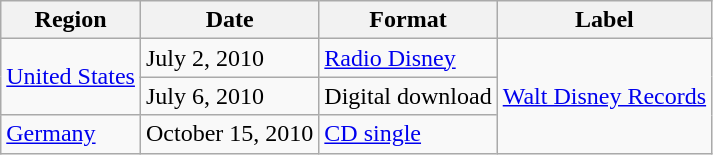<table class="wikitable">
<tr>
<th>Region</th>
<th>Date</th>
<th>Format</th>
<th>Label</th>
</tr>
<tr>
<td rowspan="2"><a href='#'>United States</a></td>
<td>July 2, 2010</td>
<td><a href='#'>Radio Disney</a></td>
<td rowspan="3"><a href='#'>Walt Disney Records</a></td>
</tr>
<tr>
<td>July 6, 2010</td>
<td>Digital download</td>
</tr>
<tr>
<td><a href='#'>Germany</a></td>
<td>October 15, 2010</td>
<td><a href='#'>CD single</a></td>
</tr>
</table>
